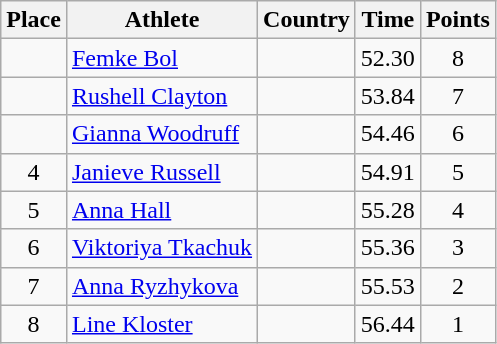<table class="wikitable">
<tr>
<th>Place</th>
<th>Athlete</th>
<th>Country</th>
<th>Time</th>
<th>Points</th>
</tr>
<tr>
<td align=center></td>
<td><a href='#'>Femke Bol</a></td>
<td></td>
<td>52.30</td>
<td align=center>8</td>
</tr>
<tr>
<td align=center></td>
<td><a href='#'>Rushell Clayton</a></td>
<td></td>
<td>53.84</td>
<td align=center>7</td>
</tr>
<tr>
<td align=center></td>
<td><a href='#'>Gianna Woodruff</a></td>
<td></td>
<td>54.46</td>
<td align=center>6</td>
</tr>
<tr>
<td align=center>4</td>
<td><a href='#'>Janieve Russell</a></td>
<td></td>
<td>54.91</td>
<td align=center>5</td>
</tr>
<tr>
<td align=center>5</td>
<td><a href='#'>Anna Hall</a></td>
<td></td>
<td>55.28</td>
<td align=center>4</td>
</tr>
<tr>
<td align=center>6</td>
<td><a href='#'>Viktoriya Tkachuk</a></td>
<td></td>
<td>55.36</td>
<td align=center>3</td>
</tr>
<tr>
<td align=center>7</td>
<td><a href='#'>Anna Ryzhykova</a></td>
<td></td>
<td>55.53</td>
<td align=center>2</td>
</tr>
<tr>
<td align=center>8</td>
<td><a href='#'>Line Kloster</a></td>
<td></td>
<td>56.44</td>
<td align=center>1</td>
</tr>
</table>
